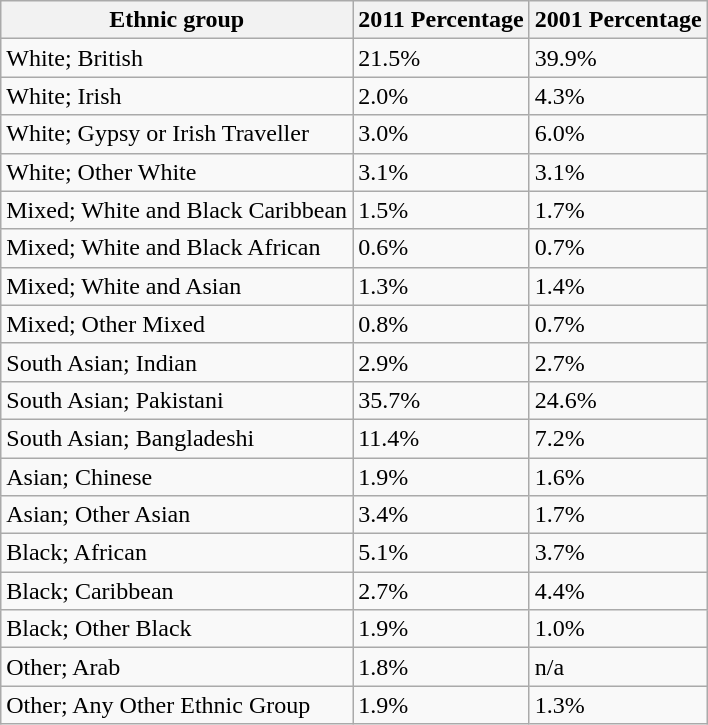<table class="wikitable sortable">
<tr>
<th>Ethnic group</th>
<th>2011 Percentage</th>
<th>2001 Percentage</th>
</tr>
<tr>
<td>White; British</td>
<td>21.5%</td>
<td>39.9%</td>
</tr>
<tr>
<td>White; Irish</td>
<td>2.0%</td>
<td>4.3%</td>
</tr>
<tr>
<td>White; Gypsy or Irish Traveller</td>
<td>3.0%</td>
<td>6.0%</td>
</tr>
<tr>
<td>White; Other White</td>
<td>3.1%</td>
<td>3.1%</td>
</tr>
<tr>
<td>Mixed; White and Black Caribbean</td>
<td>1.5%</td>
<td>1.7%</td>
</tr>
<tr>
<td>Mixed; White and Black African</td>
<td>0.6%</td>
<td>0.7%</td>
</tr>
<tr>
<td>Mixed; White and Asian</td>
<td>1.3%</td>
<td>1.4%</td>
</tr>
<tr>
<td>Mixed; Other Mixed</td>
<td>0.8%</td>
<td>0.7%</td>
</tr>
<tr>
<td>South Asian; Indian</td>
<td>2.9%</td>
<td>2.7%</td>
</tr>
<tr>
<td>South Asian; Pakistani</td>
<td>35.7%</td>
<td>24.6%</td>
</tr>
<tr>
<td>South Asian; Bangladeshi</td>
<td>11.4%</td>
<td>7.2%</td>
</tr>
<tr>
<td>Asian; Chinese</td>
<td>1.9%</td>
<td>1.6%</td>
</tr>
<tr>
<td>Asian; Other Asian</td>
<td>3.4%</td>
<td>1.7%</td>
</tr>
<tr>
<td>Black; African</td>
<td>5.1%</td>
<td>3.7%</td>
</tr>
<tr>
<td>Black; Caribbean</td>
<td>2.7%</td>
<td>4.4%</td>
</tr>
<tr>
<td>Black; Other Black</td>
<td>1.9%</td>
<td>1.0%</td>
</tr>
<tr>
<td>Other; Arab</td>
<td>1.8%</td>
<td>n/a</td>
</tr>
<tr>
<td>Other; Any Other Ethnic Group</td>
<td>1.9%</td>
<td>1.3%</td>
</tr>
</table>
